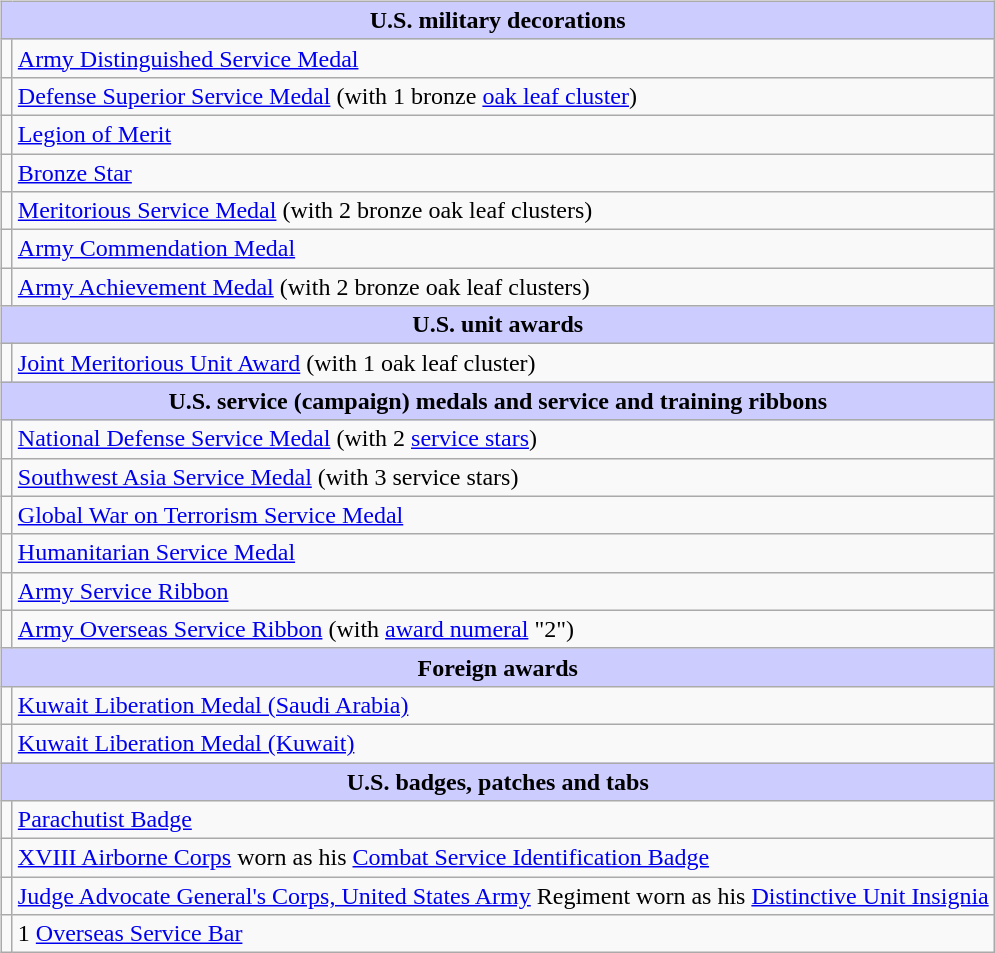<table style="width:100%;">
<tr>
<td valign="top"><br><table class="wikitable">
<tr bgcolor = "#ccccff" align=center>
<td colspan=2><strong>U.S. military decorations</strong></td>
</tr>
<tr>
<td></td>
<td><a href='#'>Army Distinguished Service Medal</a></td>
</tr>
<tr>
<td></td>
<td><a href='#'>Defense Superior Service Medal</a> (with 1 bronze <a href='#'>oak leaf cluster</a>)</td>
</tr>
<tr>
<td></td>
<td><a href='#'>Legion of Merit</a></td>
</tr>
<tr>
<td></td>
<td><a href='#'>Bronze Star</a></td>
</tr>
<tr>
<td></td>
<td><a href='#'>Meritorious Service Medal</a> (with 2 bronze oak leaf clusters)</td>
</tr>
<tr>
<td></td>
<td><a href='#'>Army Commendation Medal</a></td>
</tr>
<tr>
<td></td>
<td><a href='#'>Army Achievement Medal</a> (with 2 bronze oak leaf clusters)</td>
</tr>
<tr bgcolor = "#ccccff" align=center>
<td colspan=2><strong>U.S. unit awards</strong></td>
</tr>
<tr>
<td></td>
<td><a href='#'>Joint Meritorious Unit Award</a> (with 1 oak leaf cluster)</td>
</tr>
<tr bgcolor = "#ccccff" align=center>
<td colspan=2><strong>U.S. service (campaign) medals and service and training ribbons</strong></td>
</tr>
<tr>
<td></td>
<td><a href='#'>National Defense Service Medal</a> (with 2 <a href='#'>service stars</a>)</td>
</tr>
<tr>
<td></td>
<td><a href='#'>Southwest Asia Service Medal</a> (with 3 service stars)</td>
</tr>
<tr>
<td></td>
<td><a href='#'>Global War on Terrorism Service Medal</a></td>
</tr>
<tr>
<td></td>
<td><a href='#'>Humanitarian Service Medal</a></td>
</tr>
<tr>
<td></td>
<td><a href='#'>Army Service Ribbon</a></td>
</tr>
<tr>
<td></td>
<td><a href='#'>Army Overseas Service Ribbon</a> (with <a href='#'>award numeral</a> "2")</td>
</tr>
<tr bgcolor = "#ccccff" align=center>
<td colspan=2><strong>Foreign awards</strong></td>
</tr>
<tr>
<td></td>
<td><a href='#'>Kuwait Liberation Medal (Saudi Arabia)</a></td>
</tr>
<tr>
<td></td>
<td><a href='#'>Kuwait Liberation Medal (Kuwait)</a></td>
</tr>
<tr bgcolor = "#ccccff" align=center>
<td colspan=2><strong>U.S. badges, patches and tabs</strong></td>
</tr>
<tr>
<td align=center></td>
<td><a href='#'>Parachutist Badge</a></td>
</tr>
<tr>
<td align=center></td>
<td><a href='#'>XVIII Airborne Corps</a> worn as his <a href='#'>Combat Service Identification Badge</a></td>
</tr>
<tr>
<td align=center></td>
<td><a href='#'>Judge Advocate General's Corps, United States Army</a> Regiment worn as his <a href='#'>Distinctive Unit Insignia</a></td>
</tr>
<tr>
<td align=center></td>
<td>1 <a href='#'>Overseas Service Bar</a></td>
</tr>
</table>
</td>
</tr>
</table>
